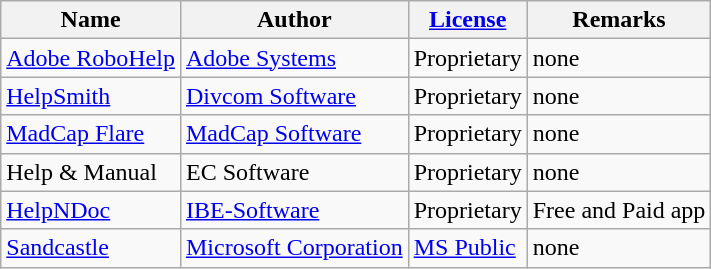<table class="wikitable sortable">
<tr>
<th>Name</th>
<th>Author</th>
<th><a href='#'>License</a></th>
<th>Remarks</th>
</tr>
<tr>
<td><a href='#'>Adobe RoboHelp</a></td>
<td><a href='#'>Adobe Systems</a></td>
<td>Proprietary</td>
<td>none</td>
</tr>
<tr>
<td><a href='#'>HelpSmith</a></td>
<td><a href='#'>Divcom Software</a></td>
<td>Proprietary</td>
<td>none</td>
</tr>
<tr>
<td><a href='#'>MadCap Flare</a></td>
<td><a href='#'>MadCap Software</a></td>
<td>Proprietary</td>
<td>none</td>
</tr>
<tr>
<td>Help & Manual</td>
<td>EC Software</td>
<td>Proprietary</td>
<td>none</td>
</tr>
<tr>
<td><a href='#'>HelpNDoc</a></td>
<td><a href='#'>IBE-Software</a></td>
<td>Proprietary</td>
<td>Free and Paid app</td>
</tr>
<tr>
<td><a href='#'>Sandcastle</a></td>
<td><a href='#'>Microsoft Corporation</a></td>
<td><a href='#'>MS Public</a></td>
<td>none</td>
</tr>
</table>
